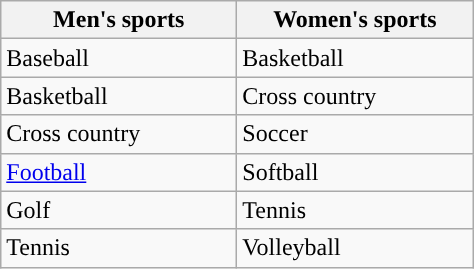<table class="wikitable" style=" ">
<tr>
<th width=150px>Men's sports</th>
<th width=150px>Women's sports</th>
</tr>
<tr>
<td>Baseball</td>
<td>Basketball</td>
</tr>
<tr>
<td>Basketball</td>
<td>Cross country</td>
</tr>
<tr>
<td>Cross country</td>
<td>Soccer</td>
</tr>
<tr>
<td><a href='#'>Football</a></td>
<td>Softball</td>
</tr>
<tr>
<td>Golf</td>
<td>Tennis</td>
</tr>
<tr>
<td>Tennis</td>
<td>Volleyball</td>
</tr>
</table>
